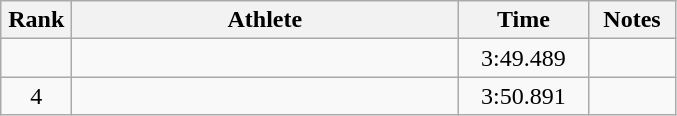<table class=wikitable style="text-align:center">
<tr>
<th width=40>Rank</th>
<th width=250>Athlete</th>
<th width=80>Time</th>
<th width=50>Notes</th>
</tr>
<tr>
<td></td>
<td align=left></td>
<td>3:49.489</td>
<td></td>
</tr>
<tr>
<td>4</td>
<td align=left></td>
<td>3:50.891</td>
<td></td>
</tr>
</table>
